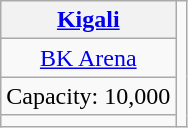<table class="wikitable" style="text-align:center;">
<tr>
<th><a href='#'>Kigali</a></th>
<td rowspan="4"></td>
</tr>
<tr>
<td><a href='#'>BK Arena</a></td>
</tr>
<tr>
<td>Capacity: 10,000</td>
</tr>
<tr>
<td></td>
</tr>
</table>
